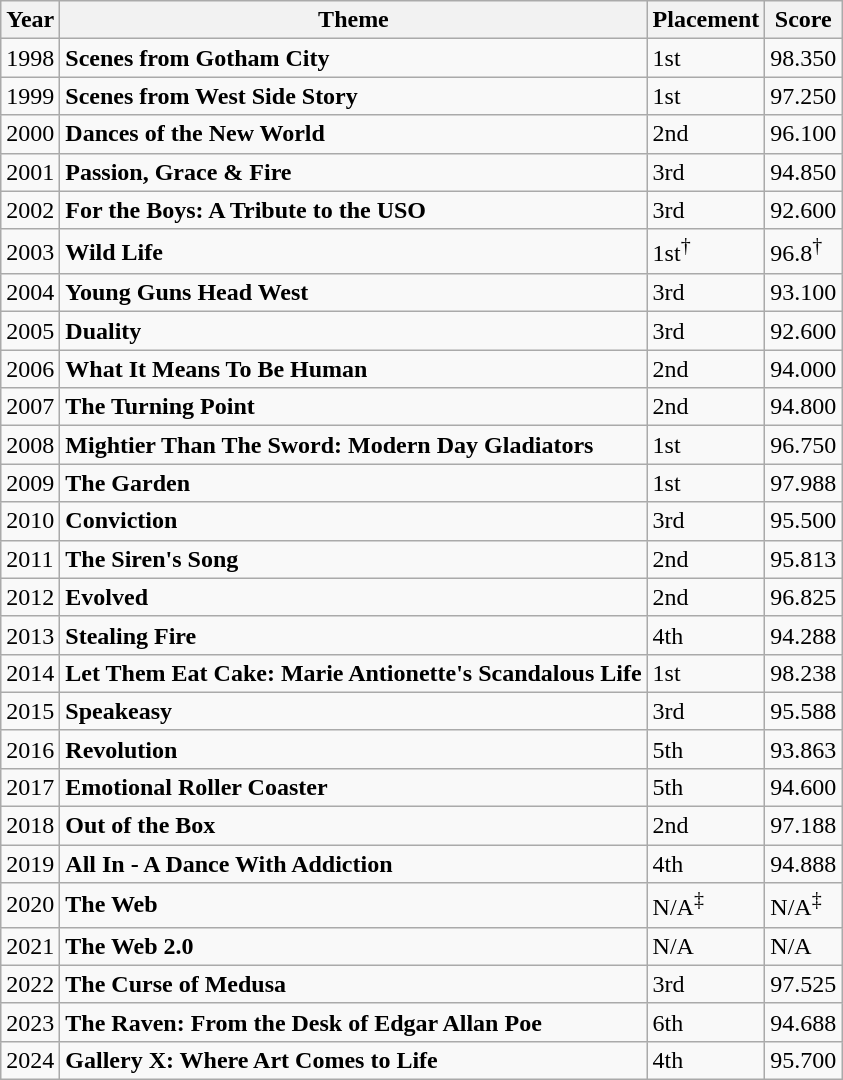<table class="wikitable">
<tr>
<th>Year</th>
<th>Theme</th>
<th>Placement</th>
<th>Score</th>
</tr>
<tr>
<td>1998</td>
<td><strong>Scenes from Gotham City</strong></td>
<td>1st</td>
<td>98.350</td>
</tr>
<tr>
<td>1999</td>
<td><strong>Scenes from West Side Story</strong></td>
<td>1st</td>
<td>97.250</td>
</tr>
<tr>
<td>2000</td>
<td><strong>Dances of the New World</strong></td>
<td>2nd</td>
<td>96.100</td>
</tr>
<tr>
<td>2001</td>
<td><strong>Passion, Grace & Fire</strong></td>
<td>3rd</td>
<td>94.850</td>
</tr>
<tr>
<td>2002</td>
<td><strong>For the Boys: A Tribute to the USO</strong></td>
<td>3rd</td>
<td>92.600</td>
</tr>
<tr>
<td>2003</td>
<td><strong>Wild Life</strong></td>
<td>1st<sup>†</sup></td>
<td>96.8<sup>†</sup></td>
</tr>
<tr>
<td>2004</td>
<td><strong>Young Guns Head West</strong></td>
<td>3rd</td>
<td>93.100</td>
</tr>
<tr>
<td>2005</td>
<td><strong>Duality</strong></td>
<td>3rd</td>
<td>92.600</td>
</tr>
<tr>
<td>2006</td>
<td><strong>What It Means To Be Human</strong></td>
<td>2nd</td>
<td>94.000</td>
</tr>
<tr>
<td>2007</td>
<td><strong>The Turning Point</strong></td>
<td>2nd</td>
<td>94.800</td>
</tr>
<tr>
<td>2008</td>
<td><strong>Mightier Than The Sword: Modern Day Gladiators</strong></td>
<td>1st</td>
<td>96.750</td>
</tr>
<tr>
<td>2009</td>
<td><strong>The Garden</strong></td>
<td>1st</td>
<td>97.988</td>
</tr>
<tr>
<td>2010</td>
<td><strong>Conviction</strong></td>
<td>3rd</td>
<td>95.500</td>
</tr>
<tr>
<td>2011</td>
<td><strong>The Siren's Song</strong></td>
<td>2nd</td>
<td>95.813</td>
</tr>
<tr>
<td>2012</td>
<td><strong>Evolved</strong></td>
<td>2nd</td>
<td>96.825</td>
</tr>
<tr>
<td>2013</td>
<td><strong>Stealing Fire</strong></td>
<td>4th</td>
<td>94.288</td>
</tr>
<tr>
<td>2014</td>
<td><strong>Let Them Eat Cake: Marie Antionette's Scandalous Life</strong></td>
<td>1st</td>
<td>98.238</td>
</tr>
<tr>
<td>2015</td>
<td><strong>Speakeasy</strong></td>
<td>3rd</td>
<td>95.588</td>
</tr>
<tr>
<td>2016</td>
<td><strong>Revolution</strong></td>
<td>5th</td>
<td>93.863</td>
</tr>
<tr>
<td>2017</td>
<td><strong>Emotional Roller Coaster</strong></td>
<td>5th</td>
<td>94.600</td>
</tr>
<tr>
<td>2018</td>
<td><strong>Out of the Box</strong></td>
<td>2nd</td>
<td>97.188</td>
</tr>
<tr>
<td>2019</td>
<td><strong>All In - A Dance With Addiction</strong></td>
<td>4th</td>
<td>94.888</td>
</tr>
<tr>
<td>2020</td>
<td><strong>The Web</strong></td>
<td>N/A<sup>‡</sup></td>
<td>N/A<sup>‡</sup></td>
</tr>
<tr>
<td>2021</td>
<td><strong>The Web 2.0</strong></td>
<td>N/A</td>
<td>N/A</td>
</tr>
<tr>
<td>2022</td>
<td><strong>The Curse of Medusa</strong></td>
<td>3rd</td>
<td>97.525</td>
</tr>
<tr>
<td>2023</td>
<td><strong>The Raven: From the Desk of Edgar Allan Poe</strong></td>
<td>6th</td>
<td>94.688</td>
</tr>
<tr>
<td>2024</td>
<td><strong>Gallery X: Where Art Comes to Life</strong></td>
<td>4th</td>
<td>95.700</td>
</tr>
</table>
